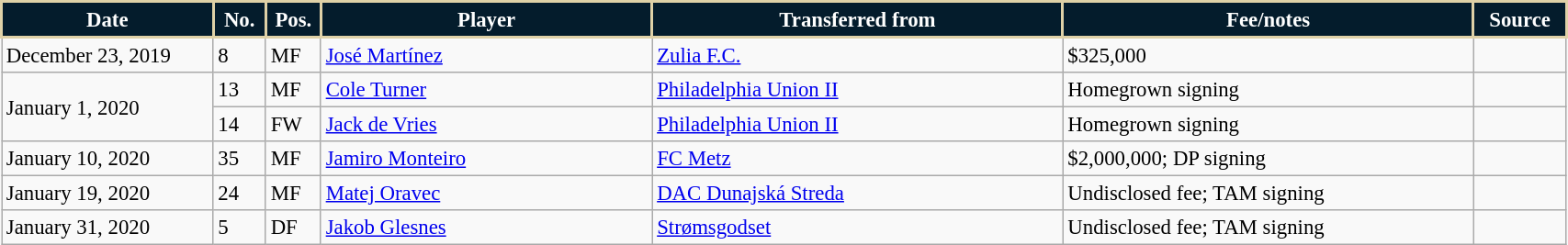<table class="wikitable sortable" style="width:90%; text-align:center; font-size:95%; text-align:left;">
<tr>
<th style="background:#041C2C; color:#FFFFFF; border:2px solid #DFD1A7; width:125px;">Date</th>
<th style="background:#041C2C; color:#FFFFFF; border:2px solid #DFD1A7; width:25px;">No.</th>
<th style="background:#041C2C; color:#FFFFFF; border:2px solid #DFD1A7; width:25px;">Pos.</th>
<th style="background:#041C2C; color:#FFFFFF; border:2px solid #DFD1A7; width:200px;">Player</th>
<th style="background:#041C2C; color:#FFFFFF; border:2px solid #DFD1A7; width:250px;">Transferred from</th>
<th style="background:#041C2C; color:#FFFFFF; border:2px solid #DFD1A7; width:250px;">Fee/notes</th>
<th style="background:#041C2C; color:#FFFFFF; border:2px solid #DFD1A7; width:50px;">Source</th>
</tr>
<tr>
<td>December 23, 2019</td>
<td>8</td>
<td>MF</td>
<td> <a href='#'>José Martínez</a></td>
<td> <a href='#'>Zulia F.C.</a></td>
<td>$325,000</td>
<td></td>
</tr>
<tr>
<td rowspan="2">January 1, 2020</td>
<td>13</td>
<td>MF</td>
<td> <a href='#'>Cole Turner</a></td>
<td> <a href='#'>Philadelphia Union II</a></td>
<td>Homegrown signing</td>
<td></td>
</tr>
<tr>
<td>14</td>
<td>FW</td>
<td> <a href='#'>Jack de Vries</a></td>
<td> <a href='#'>Philadelphia Union II</a></td>
<td>Homegrown signing</td>
<td></td>
</tr>
<tr>
<td>January 10, 2020</td>
<td>35</td>
<td>MF</td>
<td> <a href='#'>Jamiro Monteiro</a></td>
<td> <a href='#'>FC Metz</a></td>
<td>$2,000,000; DP signing</td>
<td></td>
</tr>
<tr>
<td>January 19, 2020</td>
<td>24</td>
<td>MF</td>
<td> <a href='#'>Matej Oravec</a></td>
<td> <a href='#'>DAC Dunajská Streda</a></td>
<td>Undisclosed fee; TAM signing</td>
<td></td>
</tr>
<tr>
<td>January 31, 2020</td>
<td>5</td>
<td>DF</td>
<td> <a href='#'>Jakob Glesnes</a></td>
<td> <a href='#'>Strømsgodset</a></td>
<td>Undisclosed fee; TAM signing</td>
<td></td>
</tr>
</table>
